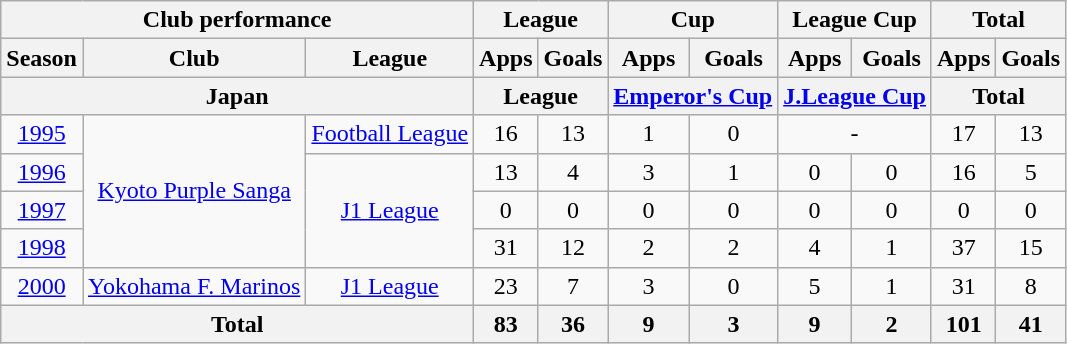<table class="wikitable" style="text-align:center;">
<tr>
<th colspan=3>Club performance</th>
<th colspan=2>League</th>
<th colspan=2>Cup</th>
<th colspan=2>League Cup</th>
<th colspan=2>Total</th>
</tr>
<tr>
<th>Season</th>
<th>Club</th>
<th>League</th>
<th>Apps</th>
<th>Goals</th>
<th>Apps</th>
<th>Goals</th>
<th>Apps</th>
<th>Goals</th>
<th>Apps</th>
<th>Goals</th>
</tr>
<tr>
<th colspan=3>Japan</th>
<th colspan=2>League</th>
<th colspan=2><a href='#'>Emperor's Cup</a></th>
<th colspan=2><a href='#'>J.League Cup</a></th>
<th colspan=2>Total</th>
</tr>
<tr>
<td><a href='#'>1995</a></td>
<td rowspan="4"><a href='#'>Kyoto Purple Sanga</a></td>
<td><a href='#'>Football League</a></td>
<td>16</td>
<td>13</td>
<td>1</td>
<td>0</td>
<td colspan="2">-</td>
<td>17</td>
<td>13</td>
</tr>
<tr>
<td><a href='#'>1996</a></td>
<td rowspan="3"><a href='#'>J1 League</a></td>
<td>13</td>
<td>4</td>
<td>3</td>
<td>1</td>
<td>0</td>
<td>0</td>
<td>16</td>
<td>5</td>
</tr>
<tr>
<td><a href='#'>1997</a></td>
<td>0</td>
<td>0</td>
<td>0</td>
<td>0</td>
<td>0</td>
<td>0</td>
<td>0</td>
<td>0</td>
</tr>
<tr>
<td><a href='#'>1998</a></td>
<td>31</td>
<td>12</td>
<td>2</td>
<td>2</td>
<td>4</td>
<td>1</td>
<td>37</td>
<td>15</td>
</tr>
<tr>
<td><a href='#'>2000</a></td>
<td><a href='#'>Yokohama F. Marinos</a></td>
<td><a href='#'>J1 League</a></td>
<td>23</td>
<td>7</td>
<td>3</td>
<td>0</td>
<td>5</td>
<td>1</td>
<td>31</td>
<td>8</td>
</tr>
<tr>
<th colspan=3>Total</th>
<th>83</th>
<th>36</th>
<th>9</th>
<th>3</th>
<th>9</th>
<th>2</th>
<th>101</th>
<th>41</th>
</tr>
</table>
